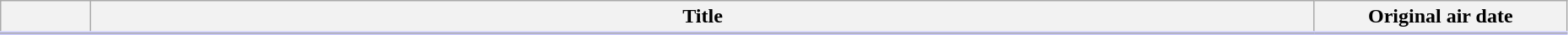<table class="plainrowheaders wikitable" style="width:98%;" background:#FFF;>
<tr style="border-bottom: 3px solid #CCF;">
<th style="width:4em;"></th>
<th>Title</th>
<th style="width:12em;">Original air date</th>
</tr>
<tr>
</tr>
</table>
